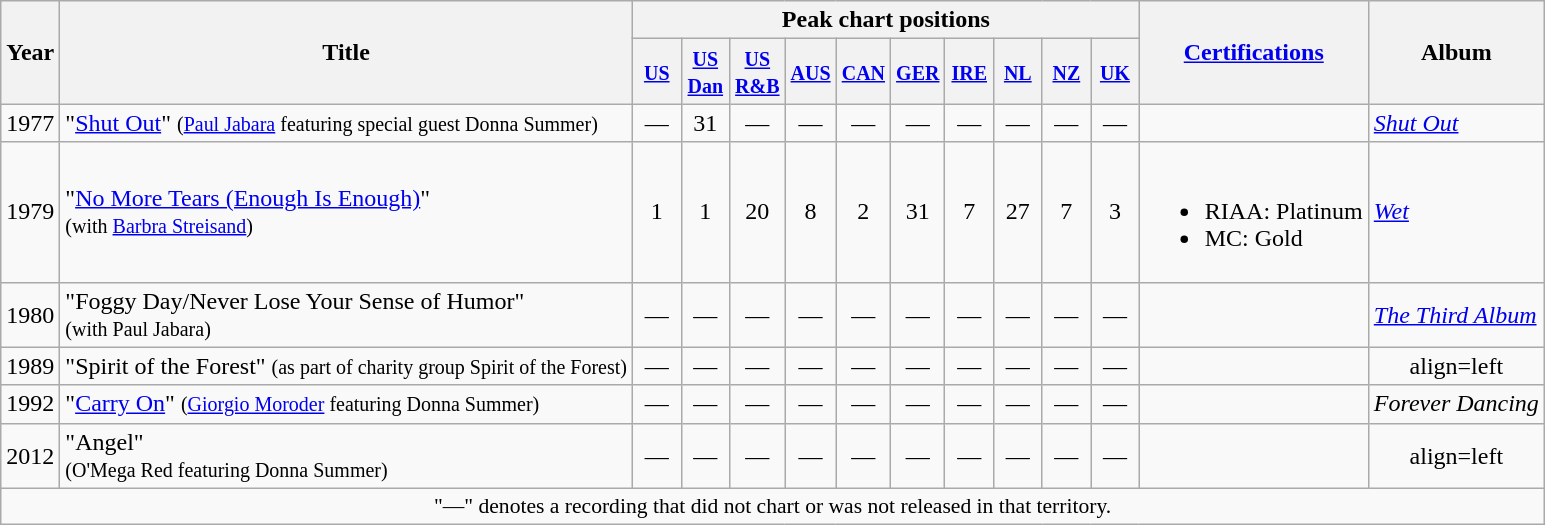<table class="wikitable" style=text-align:center;>
<tr>
<th rowspan="2">Year</th>
<th rowspan="2">Title</th>
<th colspan="10">Peak chart positions</th>
<th rowspan="2"><a href='#'>Certifications</a></th>
<th rowspan="2">Album</th>
</tr>
<tr>
<th width="25"><small><a href='#'>US</a><br></small></th>
<th width="25"><small><a href='#'>US Dan</a><br></small></th>
<th width="25"><small><a href='#'>US R&B</a><br></small></th>
<th width="25"><small><a href='#'>AUS</a><br></small></th>
<th width="25"><small><a href='#'>CAN</a><br></small></th>
<th width="25"><small><a href='#'>GER</a><br></small></th>
<th width="25"><small><a href='#'>IRE</a><br></small></th>
<th width="25"><small><a href='#'>NL</a><br></small></th>
<th width="25"><small><a href='#'>NZ</a><br></small></th>
<th width="25"><small><a href='#'>UK</a><br></small></th>
</tr>
<tr>
<td>1977</td>
<td align=left>"<a href='#'>Shut Out</a>" <small>(<a href='#'>Paul Jabara</a> featuring special guest Donna Summer)</small> </td>
<td>—</td>
<td>31</td>
<td>—</td>
<td>—</td>
<td>—</td>
<td>—</td>
<td>—</td>
<td>—</td>
<td>—</td>
<td>—</td>
<td align=left></td>
<td align=left><em><a href='#'>Shut Out</a></em></td>
</tr>
<tr>
<td>1979</td>
<td align=left>"<a href='#'>No More Tears (Enough Is Enough)</a>"  <br><small>(with <a href='#'>Barbra Streisand</a>)</small></td>
<td>1</td>
<td>1</td>
<td>20</td>
<td>8</td>
<td>2</td>
<td>31</td>
<td>7</td>
<td>27 </td>
<td>7</td>
<td>3 </td>
<td align=left><br><ul><li>RIAA: Platinum</li><li>MC: Gold</li></ul></td>
<td align=left><em><a href='#'>Wet</a></em></td>
</tr>
<tr>
<td>1980</td>
<td align=left>"Foggy Day/Never Lose Your Sense of Humor"<br><small>(with Paul Jabara)</small>  </td>
<td>—</td>
<td>—</td>
<td>—</td>
<td>—</td>
<td>—</td>
<td>—</td>
<td>—</td>
<td>—</td>
<td>—</td>
<td>—</td>
<td align=left></td>
<td align=left><em><a href='#'>The Third Album</a></em></td>
</tr>
<tr>
<td>1989</td>
<td align=left>"Spirit of the Forest" <small>(as part of charity group Spirit of the Forest)</small></td>
<td>—</td>
<td>—</td>
<td>—</td>
<td>—</td>
<td>—</td>
<td>—</td>
<td>—</td>
<td>—</td>
<td>—</td>
<td>—</td>
<td align=left></td>
<td>align=left </td>
</tr>
<tr>
<td>1992</td>
<td align=left>"<a href='#'>Carry On</a>" <small>(<a href='#'>Giorgio Moroder</a> featuring Donna Summer)</small></td>
<td>—</td>
<td>—</td>
<td>—</td>
<td>—</td>
<td>—</td>
<td>—</td>
<td>—</td>
<td>—</td>
<td>—</td>
<td>—</td>
<td align=left></td>
<td align=left><em>Forever Dancing</em></td>
</tr>
<tr>
<td>2012</td>
<td align=left>"Angel"<br><small>(O'Mega Red featuring Donna Summer)</small></td>
<td>—</td>
<td>—</td>
<td>—</td>
<td>—</td>
<td>—</td>
<td>—</td>
<td>—</td>
<td>—</td>
<td>—</td>
<td>—</td>
<td align=left></td>
<td>align=left </td>
</tr>
<tr>
<td colspan="15" style="font-size:90%">"—" denotes a recording that did not chart or was not released in that territory.</td>
</tr>
</table>
